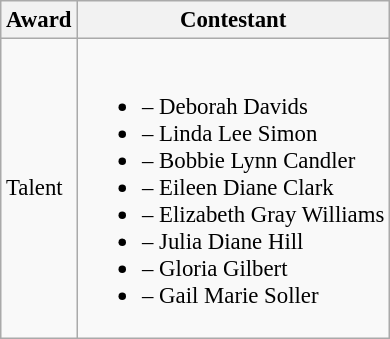<table class="wikitable sortable" style="font-size: 95%;">
<tr>
<th>Award</th>
<th>Contestant</th>
</tr>
<tr>
<td>Talent</td>
<td><br><ul><li> – Deborah Davids</li><li> – Linda Lee Simon</li><li> – Bobbie Lynn Candler</li><li> – Eileen Diane Clark</li><li> – Elizabeth Gray Williams</li><li> – Julia Diane Hill</li><li> – Gloria Gilbert</li><li> – Gail Marie Soller</li></ul></td>
</tr>
</table>
